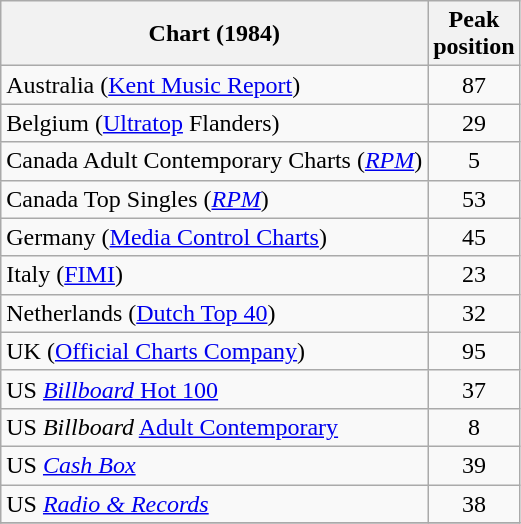<table class="wikitable sortable">
<tr>
<th>Chart (1984)</th>
<th>Peak<br>position</th>
</tr>
<tr>
<td>Australia (<a href='#'>Kent Music Report</a>)</td>
<td align="center">87</td>
</tr>
<tr>
<td>Belgium (<a href='#'>Ultratop</a> Flanders)</td>
<td align="center">29</td>
</tr>
<tr>
<td>Canada Adult Contemporary Charts (<em><a href='#'>RPM</a></em>)</td>
<td align="center">5</td>
</tr>
<tr>
<td>Canada Top Singles (<em><a href='#'>RPM</a></em>)</td>
<td align="center">53</td>
</tr>
<tr>
<td>Germany (<a href='#'>Media Control Charts</a>)</td>
<td align="center">45</td>
</tr>
<tr>
<td>Italy (<a href='#'>FIMI</a>)</td>
<td align="center">23</td>
</tr>
<tr>
<td>Netherlands (<a href='#'>Dutch Top 40</a>)</td>
<td align="center">32</td>
</tr>
<tr>
<td>UK (<a href='#'>Official Charts Company</a>)</td>
<td align="center">95</td>
</tr>
<tr>
<td>US <a href='#'><em>Billboard</em> Hot 100</a></td>
<td align="center">37</td>
</tr>
<tr>
<td>US <em>Billboard</em> <a href='#'>Adult Contemporary</a></td>
<td align="center">8</td>
</tr>
<tr>
<td>US <em><a href='#'>Cash Box</a></em></td>
<td align="center">39</td>
</tr>
<tr>
<td>US <em><a href='#'>Radio & Records</a></em></td>
<td align="center">38</td>
</tr>
<tr>
</tr>
</table>
